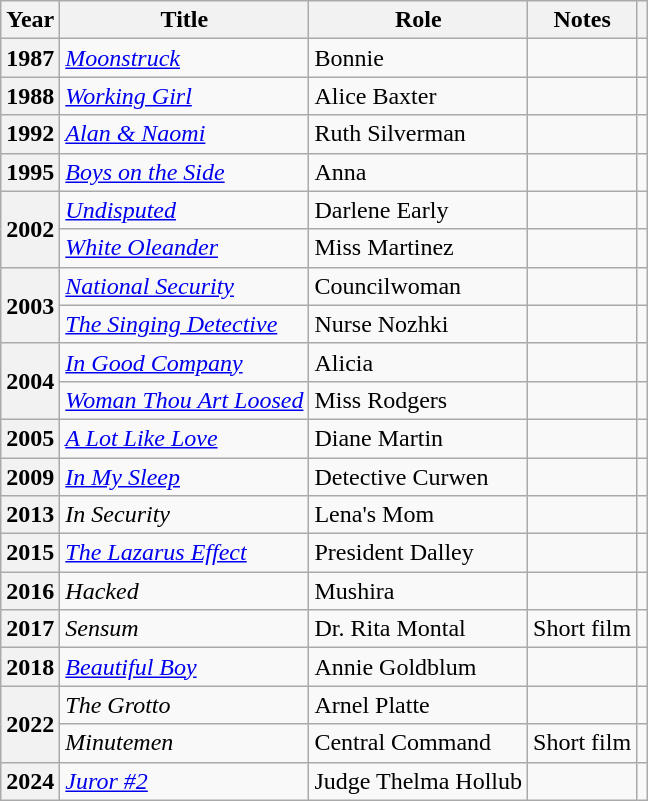<table class="wikitable plainrowheaders sortable">
<tr>
<th scope="col">Year</th>
<th scope="col">Title</th>
<th scope="col">Role</th>
<th scope="col" class="unsortable">Notes</th>
<th scope="col" class="unsortable"></th>
</tr>
<tr>
<th scope="row">1987</th>
<td><em><a href='#'>Moonstruck</a></em></td>
<td>Bonnie</td>
<td></td>
<td></td>
</tr>
<tr>
<th scope="row">1988</th>
<td><em><a href='#'>Working Girl</a></em></td>
<td>Alice Baxter</td>
<td></td>
<td></td>
</tr>
<tr>
<th scope="row">1992</th>
<td><em><a href='#'>Alan & Naomi</a></em></td>
<td>Ruth Silverman</td>
<td></td>
<td></td>
</tr>
<tr>
<th scope="row">1995</th>
<td><em><a href='#'>Boys on the Side</a></em></td>
<td>Anna</td>
<td></td>
<td></td>
</tr>
<tr>
<th scope="row" rowspan=2>2002</th>
<td><em><a href='#'>Undisputed</a></em></td>
<td>Darlene Early</td>
<td></td>
<td></td>
</tr>
<tr>
<td><em><a href='#'>White Oleander</a></em></td>
<td>Miss Martinez</td>
<td></td>
<td></td>
</tr>
<tr>
<th scope="row" rowspan=2>2003</th>
<td><em><a href='#'>National Security</a></em></td>
<td>Councilwoman</td>
<td></td>
<td></td>
</tr>
<tr>
<td><em><a href='#'>The Singing Detective</a></em></td>
<td>Nurse Nozhki</td>
<td></td>
<td></td>
</tr>
<tr>
<th scope="row" rowspan=2>2004</th>
<td><em><a href='#'>In Good Company</a></em></td>
<td>Alicia</td>
<td></td>
<td></td>
</tr>
<tr>
<td><em><a href='#'>Woman Thou Art Loosed</a></em></td>
<td>Miss Rodgers</td>
<td></td>
<td></td>
</tr>
<tr>
<th scope="row">2005</th>
<td><em><a href='#'>A Lot Like Love</a></em></td>
<td>Diane Martin</td>
<td></td>
<td></td>
</tr>
<tr>
<th scope="row">2009</th>
<td><em><a href='#'>In My Sleep</a></em></td>
<td>Detective Curwen</td>
<td></td>
<td></td>
</tr>
<tr>
<th scope="row">2013</th>
<td><em>In Security</em></td>
<td>Lena's Mom</td>
<td></td>
<td></td>
</tr>
<tr>
<th scope="row">2015</th>
<td><em><a href='#'>The Lazarus Effect</a></em></td>
<td>President Dalley</td>
<td></td>
<td></td>
</tr>
<tr>
<th scope="row">2016</th>
<td><em>Hacked</em></td>
<td>Mushira</td>
<td></td>
<td></td>
</tr>
<tr>
<th scope="row">2017</th>
<td><em>Sensum</em></td>
<td>Dr. Rita Montal</td>
<td>Short film</td>
<td></td>
</tr>
<tr>
<th scope="row">2018</th>
<td><em><a href='#'>Beautiful Boy</a></em></td>
<td>Annie Goldblum</td>
<td></td>
<td></td>
</tr>
<tr>
<th scope="row" rowspan=2>2022</th>
<td><em>The Grotto</em></td>
<td>Arnel Platte</td>
<td></td>
<td></td>
</tr>
<tr>
<td><em>Minutemen</em></td>
<td>Central Command</td>
<td>Short film</td>
<td></td>
</tr>
<tr>
<th scope="row">2024</th>
<td><em><a href='#'>Juror #2</a></em></td>
<td>Judge Thelma Hollub</td>
<td></td>
<td></td>
</tr>
</table>
